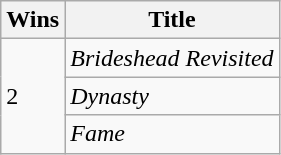<table class="wikitable">
<tr>
<th>Wins</th>
<th>Title</th>
</tr>
<tr>
<td rowspan="3">2</td>
<td><em>Brideshead Revisited</em></td>
</tr>
<tr>
<td><em>Dynasty</em></td>
</tr>
<tr>
<td><em>Fame</em></td>
</tr>
</table>
